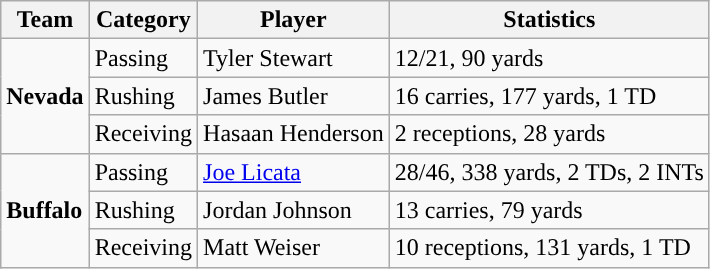<table class="wikitable" style="float: left;">
<tr>
<th>Team</th>
<th>Category</th>
<th>Player</th>
<th>Statistics</th>
</tr>
<tr>
<td rowspan=3><strong>Nevada</strong></td>
<td>Passing</td>
<td>Tyler Stewart</td>
<td>12/21, 90 yards</td>
</tr>
<tr>
<td>Rushing</td>
<td>James Butler</td>
<td>16 carries, 177 yards, 1 TD</td>
</tr>
<tr>
<td>Receiving</td>
<td>Hasaan Henderson</td>
<td>2 receptions, 28 yards</td>
</tr>
<tr>
<td rowspan=3><strong>Buffalo</strong></td>
<td>Passing</td>
<td><a href='#'>Joe Licata</a></td>
<td>28/46, 338 yards, 2 TDs, 2 INTs</td>
</tr>
<tr>
<td>Rushing</td>
<td>Jordan Johnson</td>
<td>13 carries, 79 yards</td>
</tr>
<tr>
<td>Receiving</td>
<td>Matt Weiser</td>
<td>10 receptions, 131 yards, 1 TD</td>
</tr>
</table>
